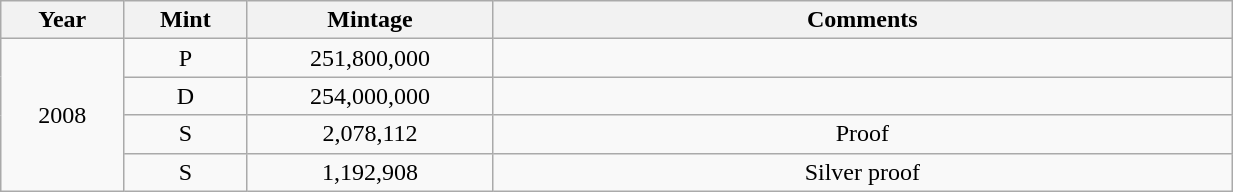<table class="wikitable sortable" style="min-width:65%; text-align:center;">
<tr>
<th width="10%">Year</th>
<th width="10%">Mint</th>
<th width="20%">Mintage</th>
<th width="60%">Comments</th>
</tr>
<tr>
<td rowspan="4">2008</td>
<td>P</td>
<td>251,800,000</td>
<td></td>
</tr>
<tr>
<td>D</td>
<td>254,000,000</td>
<td></td>
</tr>
<tr>
<td>S</td>
<td>2,078,112</td>
<td>Proof</td>
</tr>
<tr>
<td>S</td>
<td>1,192,908</td>
<td>Silver proof</td>
</tr>
</table>
